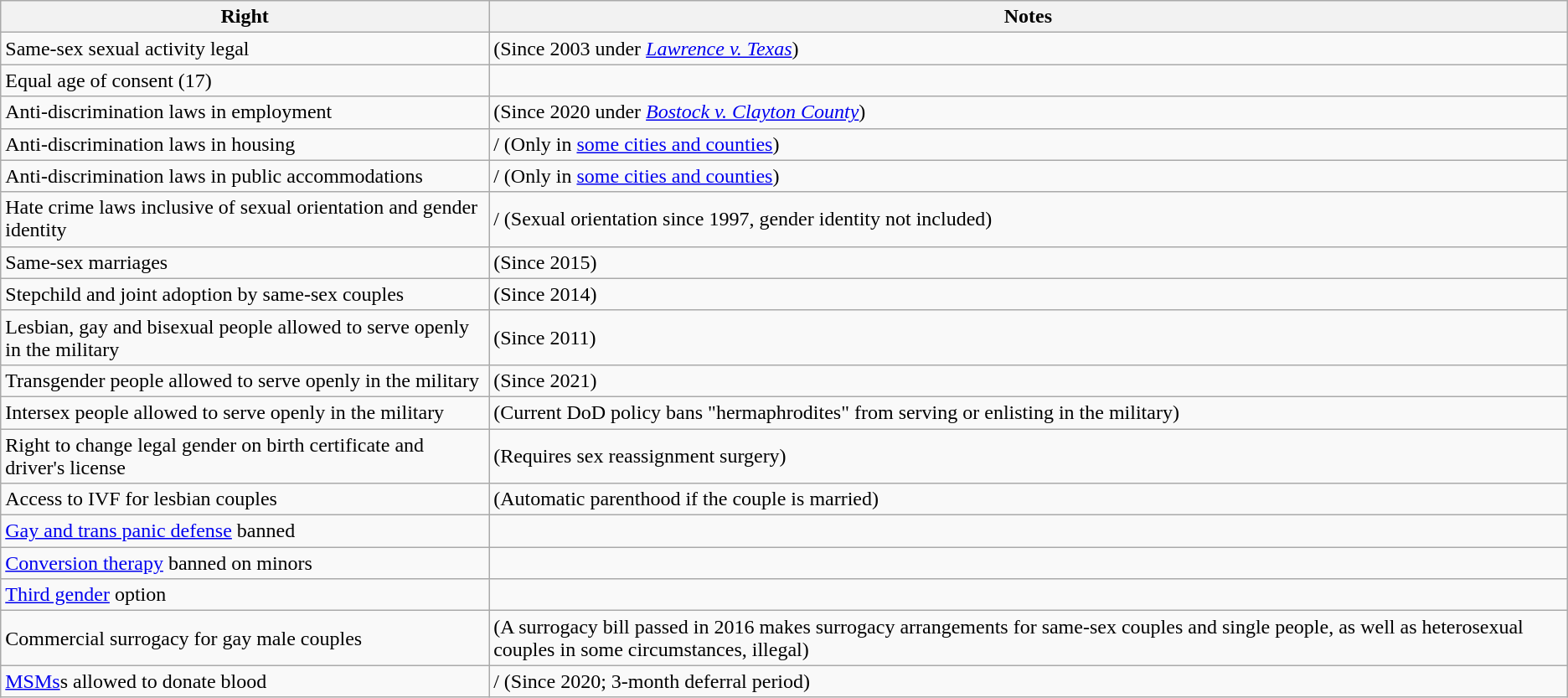<table class="wikitable">
<tr>
<th>Right</th>
<th>Notes</th>
</tr>
<tr>
<td>Same-sex sexual activity legal</td>
<td> (Since 2003 under <em><a href='#'>Lawrence v. Texas</a></em>)</td>
</tr>
<tr>
<td>Equal age of consent (17)</td>
<td></td>
</tr>
<tr>
<td>Anti-discrimination laws in employment</td>
<td> (Since 2020 under <em><a href='#'>Bostock v. Clayton County</a></em>)</td>
</tr>
<tr>
<td>Anti-discrimination laws in housing</td>
<td>/ (Only in <a href='#'>some cities and counties</a>)</td>
</tr>
<tr>
<td>Anti-discrimination laws in public accommodations</td>
<td>/ (Only in <a href='#'>some cities and counties</a>)</td>
</tr>
<tr>
<td>Hate crime laws inclusive of sexual orientation and gender identity</td>
<td>/ (Sexual orientation since 1997, gender identity not included)</td>
</tr>
<tr>
<td>Same-sex marriages</td>
<td> (Since 2015)</td>
</tr>
<tr>
<td>Stepchild and joint adoption by same-sex couples</td>
<td> (Since 2014)</td>
</tr>
<tr>
<td>Lesbian, gay and bisexual people allowed to serve openly in the military</td>
<td> (Since 2011)</td>
</tr>
<tr>
<td>Transgender people allowed to serve openly in the military</td>
<td> (Since 2021)</td>
</tr>
<tr>
<td>Intersex people allowed to serve openly in the military</td>
<td> (Current DoD policy bans "hermaphrodites" from serving or enlisting in the military)</td>
</tr>
<tr>
<td>Right to change legal gender on birth certificate and driver's license</td>
<td> (Requires sex reassignment surgery)</td>
</tr>
<tr>
<td>Access to IVF for lesbian couples</td>
<td> (Automatic parenthood if the couple is married)</td>
</tr>
<tr>
<td><a href='#'>Gay and trans panic defense</a> banned</td>
<td></td>
</tr>
<tr>
<td><a href='#'>Conversion therapy</a> banned on minors</td>
<td></td>
</tr>
<tr>
<td><a href='#'>Third gender</a> option</td>
<td></td>
</tr>
<tr>
<td>Commercial surrogacy for gay male couples</td>
<td> (A surrogacy bill passed in 2016 makes surrogacy arrangements for same-sex couples and single people, as well as heterosexual couples in some circumstances, illegal)</td>
</tr>
<tr>
<td><a href='#'>MSMs</a>s allowed to donate blood</td>
<td>/ (Since 2020; 3-month deferral period)</td>
</tr>
</table>
